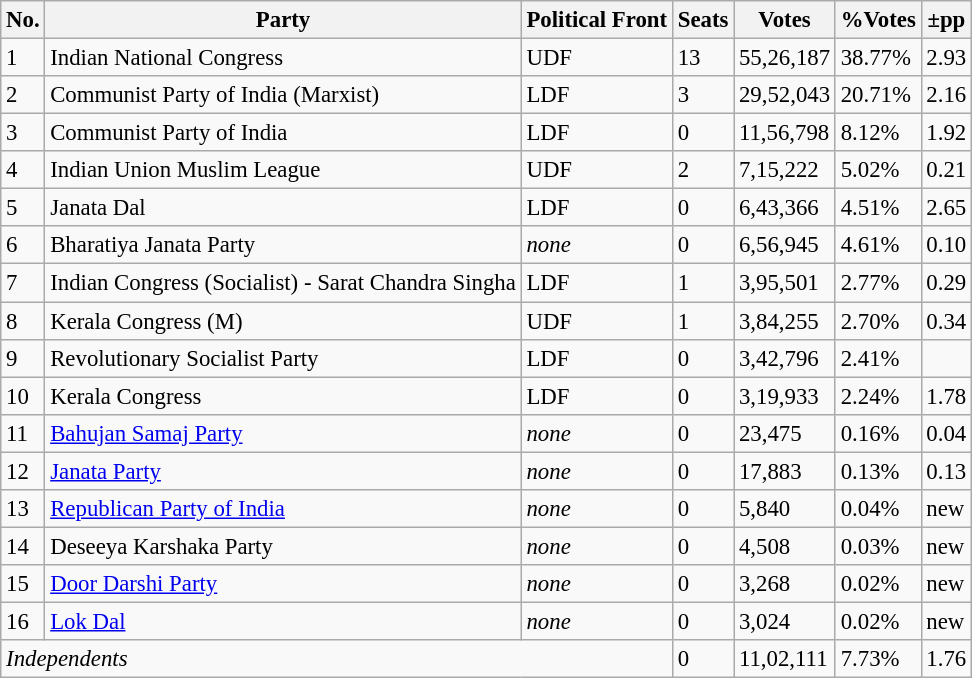<table class="wikitable sortable" style="font-size:95%;">
<tr>
<th>No.</th>
<th>Party</th>
<th>Political Front</th>
<th>Seats</th>
<th>Votes</th>
<th>%Votes</th>
<th>±pp</th>
</tr>
<tr>
<td>1</td>
<td>Indian National Congress</td>
<td>UDF</td>
<td>13</td>
<td>55,26,187</td>
<td>38.77%</td>
<td>2.93</td>
</tr>
<tr>
<td>2</td>
<td>Communist Party of India (Marxist)</td>
<td>LDF</td>
<td>3</td>
<td>29,52,043</td>
<td>20.71%</td>
<td>2.16</td>
</tr>
<tr>
<td>3</td>
<td>Communist Party of India</td>
<td>LDF</td>
<td>0</td>
<td>11,56,798</td>
<td>8.12%</td>
<td>1.92</td>
</tr>
<tr>
<td>4</td>
<td>Indian Union Muslim League</td>
<td>UDF</td>
<td>2</td>
<td>7,15,222</td>
<td>5.02%</td>
<td>0.21</td>
</tr>
<tr>
<td>5</td>
<td>Janata Dal</td>
<td>LDF</td>
<td>0</td>
<td>6,43,366</td>
<td>4.51%</td>
<td>2.65</td>
</tr>
<tr>
<td>6</td>
<td>Bharatiya Janata Party</td>
<td><em>none</em></td>
<td>0</td>
<td>6,56,945</td>
<td>4.61%</td>
<td>0.10</td>
</tr>
<tr>
<td>7</td>
<td>Indian Congress (Socialist) - Sarat Chandra Singha</td>
<td>LDF</td>
<td>1</td>
<td>3,95,501</td>
<td>2.77%</td>
<td>0.29</td>
</tr>
<tr>
<td>8</td>
<td>Kerala Congress (M)</td>
<td>UDF</td>
<td>1</td>
<td>3,84,255</td>
<td>2.70%</td>
<td>0.34</td>
</tr>
<tr>
<td>9</td>
<td>Revolutionary Socialist Party</td>
<td>LDF</td>
<td>0</td>
<td>3,42,796</td>
<td>2.41%</td>
<td></td>
</tr>
<tr>
<td>10</td>
<td>Kerala Congress</td>
<td>LDF</td>
<td>0</td>
<td>3,19,933</td>
<td>2.24%</td>
<td>1.78</td>
</tr>
<tr>
<td>11</td>
<td><a href='#'>Bahujan Samaj Party</a></td>
<td><em>none</em></td>
<td>0</td>
<td>23,475</td>
<td>0.16%</td>
<td>0.04</td>
</tr>
<tr>
<td>12</td>
<td><a href='#'>Janata Party</a></td>
<td><em>none</em></td>
<td>0</td>
<td>17,883</td>
<td>0.13%</td>
<td>0.13</td>
</tr>
<tr>
<td>13</td>
<td><a href='#'>Republican Party of India</a></td>
<td><em>none</em></td>
<td>0</td>
<td>5,840</td>
<td>0.04%</td>
<td>new</td>
</tr>
<tr>
<td>14</td>
<td>Deseeya Karshaka Party</td>
<td><em>none</em></td>
<td>0</td>
<td>4,508</td>
<td>0.03%</td>
<td>new</td>
</tr>
<tr>
<td>15</td>
<td><a href='#'>Door Darshi Party</a></td>
<td><em>none</em></td>
<td>0</td>
<td>3,268</td>
<td>0.02%</td>
<td>new</td>
</tr>
<tr>
<td>16</td>
<td><a href='#'>Lok Dal</a></td>
<td><em>none</em></td>
<td>0</td>
<td>3,024</td>
<td>0.02%</td>
<td>new</td>
</tr>
<tr>
<td colspan="3"><em>Independents</em></td>
<td>0</td>
<td>11,02,111</td>
<td>7.73%</td>
<td>1.76</td>
</tr>
</table>
